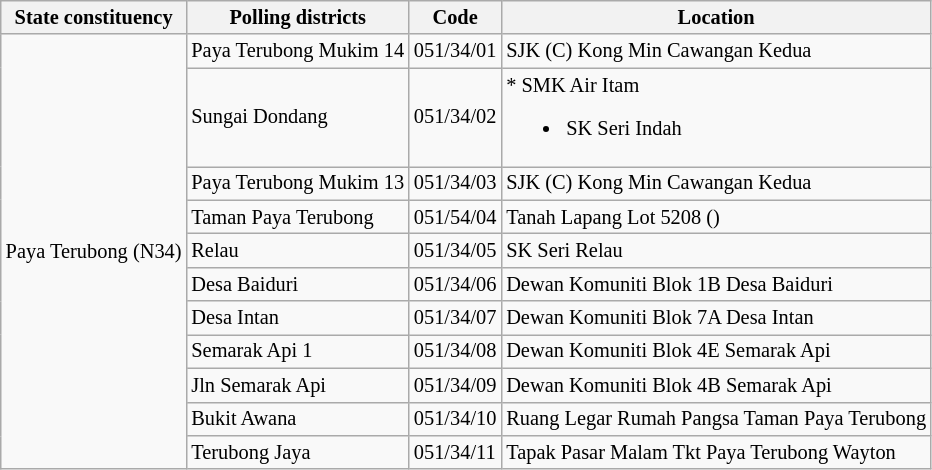<table class="wikitable sortable mw-collapsible" style="white-space:nowrap;font-size:85%">
<tr>
<th>State constituency</th>
<th>Polling districts</th>
<th>Code</th>
<th>Location</th>
</tr>
<tr>
<td rowspan="11">Paya Terubong (N34)</td>
<td>Paya Terubong Mukim 14</td>
<td>051/34/01</td>
<td>SJK (C) Kong Min Cawangan Kedua</td>
</tr>
<tr>
<td>Sungai Dondang</td>
<td>051/34/02</td>
<td>* SMK Air Itam<br><ul><li>SK Seri Indah</li></ul></td>
</tr>
<tr>
<td>Paya Terubong Mukim 13</td>
<td>051/34/03</td>
<td>SJK (C) Kong Min Cawangan Kedua</td>
</tr>
<tr>
<td>Taman Paya Terubong</td>
<td>051/54/04</td>
<td>Tanah Lapang Lot 5208 ()</td>
</tr>
<tr>
<td>Relau</td>
<td>051/34/05</td>
<td>SK Seri Relau</td>
</tr>
<tr>
<td>Desa Baiduri</td>
<td>051/34/06</td>
<td>Dewan Komuniti Blok 1B Desa Baiduri</td>
</tr>
<tr>
<td>Desa Intan</td>
<td>051/34/07</td>
<td>Dewan Komuniti Blok 7A Desa Intan</td>
</tr>
<tr>
<td>Semarak Api 1</td>
<td>051/34/08</td>
<td>Dewan Komuniti Blok 4E Semarak Api</td>
</tr>
<tr>
<td>Jln Semarak Api</td>
<td>051/34/09</td>
<td>Dewan Komuniti Blok 4B Semarak Api</td>
</tr>
<tr>
<td>Bukit Awana</td>
<td>051/34/10</td>
<td>Ruang Legar Rumah Pangsa Taman Paya Terubong</td>
</tr>
<tr>
<td>Terubong Jaya</td>
<td>051/34/11</td>
<td>Tapak Pasar Malam Tkt Paya Terubong Wayton</td>
</tr>
</table>
